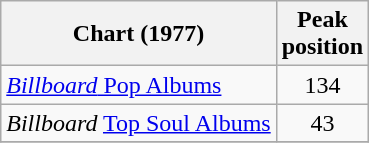<table class="wikitable">
<tr>
<th>Chart (1977)</th>
<th>Peak<br>position</th>
</tr>
<tr>
<td><a href='#'><em>Billboard</em> Pop Albums</a></td>
<td align=center>134</td>
</tr>
<tr>
<td><em>Billboard</em> <a href='#'>Top Soul Albums</a></td>
<td align=center>43</td>
</tr>
<tr>
</tr>
</table>
